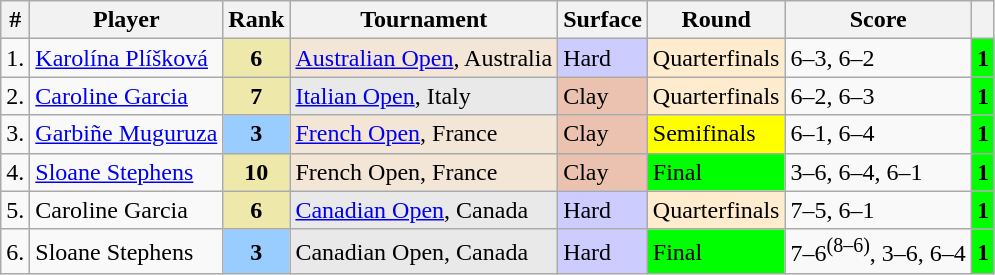<table class="wikitable sortable">
<tr>
<th>#</th>
<th>Player</th>
<th>Rank</th>
<th>Tournament</th>
<th>Surface</th>
<th>Round</th>
<th>Score</th>
<th></th>
</tr>
<tr>
<td>1.</td>
<td> <a href='#'>Karolína Plíšková</a></td>
<td style="text-align:center; background:#eee8aa;"><strong>6</strong></td>
<td style="background:#f3e6d7;"><a href='#'>Australian Open</a>, Australia</td>
<td style="background:#ccf;">Hard</td>
<td style="background:#ffebcd;">Quarterfinals</td>
<td>6–3, 6–2</td>
<td style="text-align:center; background:lime;"><strong>1</strong></td>
</tr>
<tr>
<td>2.</td>
<td> <a href='#'>Caroline Garcia</a></td>
<td style="text-align:center; background:#eee8aa;"><strong>7</strong></td>
<td style="background:#e9e9e9;"><a href='#'>Italian Open</a>, Italy</td>
<td style="background:#ebc2af;">Clay</td>
<td style="background:#ffebcd;">Quarterfinals</td>
<td>6–2, 6–3</td>
<td style="text-align:center; background:lime;"><strong>1</strong></td>
</tr>
<tr>
<td>3.</td>
<td> <a href='#'>Garbiñe Muguruza</a></td>
<td style="text-align:center; background:#9cf;"><strong>3</strong></td>
<td style="background:#f3e6d7;"><a href='#'>French Open</a>, France</td>
<td style="background:#ebc2af;">Clay</td>
<td style="background:yellow;">Semifinals</td>
<td>6–1, 6–4</td>
<td style="text-align:center; background:lime;"><strong>1</strong></td>
</tr>
<tr>
<td>4.</td>
<td> <a href='#'>Sloane Stephens</a></td>
<td style="text-align:center; background:#eee8aa;"><strong>10</strong></td>
<td style="background:#f3e6d7;">French Open, France</td>
<td style="background:#ebc2af;">Clay</td>
<td style="background:lime;">Final</td>
<td>3–6, 6–4, 6–1</td>
<td style="text-align:center; background:lime;"><strong>1</strong></td>
</tr>
<tr>
<td>5.</td>
<td> Caroline Garcia</td>
<td style="text-align:center; background:#eee8aa;"><strong>6</strong></td>
<td style="background:#e9e9e9;"><a href='#'>Canadian Open</a>, Canada</td>
<td style="background:#ccf;">Hard</td>
<td style="background:#ffebcd;">Quarterfinals</td>
<td>7–5, 6–1</td>
<td style="text-align:center; background:lime;"><strong>1</strong></td>
</tr>
<tr>
<td>6.</td>
<td> Sloane Stephens</td>
<td style="text-align:center; background:#9cf;"><strong>3</strong></td>
<td style="background:#e9e9e9;">Canadian Open, Canada</td>
<td style="background:#ccf;">Hard</td>
<td style="background:lime;">Final</td>
<td>7–6<sup>(8–6)</sup>, 3–6, 6–4</td>
<td style="text-align:center; background:lime;"><strong>1</strong></td>
</tr>
</table>
